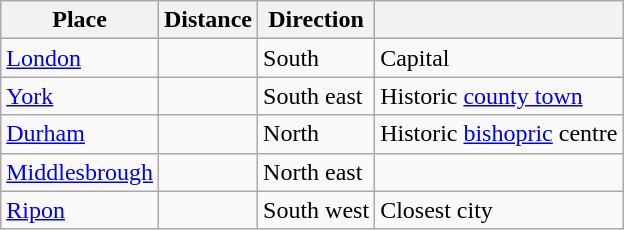<table class="wikitable mw-collapsible">
<tr>
<th>Place</th>
<th>Distance</th>
<th>Direction</th>
<th></th>
</tr>
<tr>
<td><a href='#'>London</a></td>
<td></td>
<td>South</td>
<td>Capital</td>
</tr>
<tr>
<td><a href='#'>York</a></td>
<td></td>
<td>South east</td>
<td>Historic <a href='#'>county town</a></td>
</tr>
<tr>
<td><a href='#'>Durham</a></td>
<td></td>
<td>North</td>
<td>Historic <a href='#'>bishopric</a> centre</td>
</tr>
<tr>
<td><a href='#'>Middlesbrough</a></td>
<td></td>
<td>North east</td>
<td></td>
</tr>
<tr>
<td><a href='#'>Ripon</a></td>
<td></td>
<td>South west</td>
<td>Closest city</td>
</tr>
</table>
